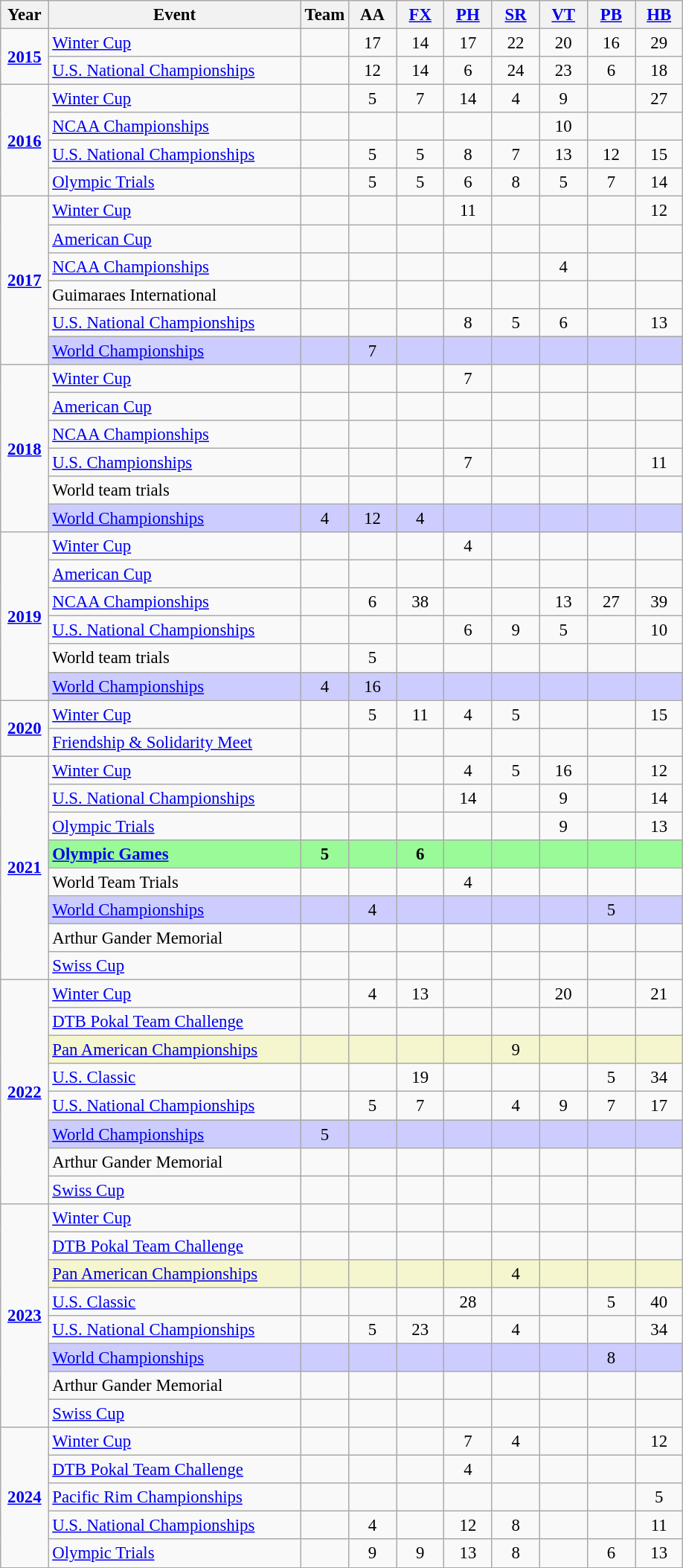<table class="wikitable sortable" style="text-align:center; font-size:95%;">
<tr>
<th width=7% class=unsortable>Year</th>
<th width=37% class=unsortable>Event</th>
<th width=7% class=unsortable>Team</th>
<th width=7% class=unsortable>AA</th>
<th width=7% class=unsortable><a href='#'>FX</a></th>
<th width=7% class=unsortable><a href='#'>PH</a></th>
<th width=7% class=unsortable><a href='#'>SR</a></th>
<th width=7% class=unsortable><a href='#'>VT</a></th>
<th width=7% class=unsortable><a href='#'>PB</a></th>
<th width=7% class=unsortable><a href='#'>HB</a></th>
</tr>
<tr>
<td rowspan="2"><strong><a href='#'>2015</a></strong></td>
<td align=left><a href='#'>Winter Cup</a></td>
<td></td>
<td>17</td>
<td>14</td>
<td>17</td>
<td>22</td>
<td>20</td>
<td>16</td>
<td>29</td>
</tr>
<tr>
<td align=left><a href='#'>U.S. National Championships</a></td>
<td></td>
<td>12</td>
<td>14</td>
<td>6</td>
<td>24</td>
<td>23</td>
<td>6</td>
<td>18</td>
</tr>
<tr>
<td rowspan="4"><strong><a href='#'>2016</a></strong></td>
<td align=left><a href='#'>Winter Cup</a></td>
<td></td>
<td>5</td>
<td>7</td>
<td>14</td>
<td>4</td>
<td>9</td>
<td></td>
<td>27</td>
</tr>
<tr>
<td align=left><a href='#'>NCAA Championships</a></td>
<td></td>
<td></td>
<td></td>
<td></td>
<td></td>
<td>10</td>
<td></td>
<td></td>
</tr>
<tr>
<td align=left><a href='#'>U.S. National Championships</a></td>
<td></td>
<td>5</td>
<td>5</td>
<td>8</td>
<td>7</td>
<td>13</td>
<td>12</td>
<td>15</td>
</tr>
<tr>
<td align=left><a href='#'>Olympic Trials</a></td>
<td></td>
<td>5</td>
<td>5</td>
<td>6</td>
<td>8</td>
<td>5</td>
<td>7</td>
<td>14</td>
</tr>
<tr>
<td rowspan="6"><strong><a href='#'>2017</a></strong></td>
<td align=left><a href='#'>Winter Cup</a></td>
<td></td>
<td></td>
<td></td>
<td>11</td>
<td></td>
<td></td>
<td></td>
<td>12</td>
</tr>
<tr>
<td align=left><a href='#'>American Cup</a></td>
<td></td>
<td></td>
<td></td>
<td></td>
<td></td>
<td></td>
<td></td>
<td></td>
</tr>
<tr>
<td align=left><a href='#'>NCAA Championships</a></td>
<td></td>
<td></td>
<td></td>
<td></td>
<td></td>
<td>4</td>
<td></td>
<td></td>
</tr>
<tr>
<td align=left>Guimaraes International</td>
<td></td>
<td></td>
<td></td>
<td></td>
<td></td>
<td></td>
<td></td>
<td></td>
</tr>
<tr>
<td align=left><a href='#'>U.S. National Championships</a></td>
<td></td>
<td></td>
<td></td>
<td>8</td>
<td>5</td>
<td>6</td>
<td></td>
<td>13</td>
</tr>
<tr bgcolor=#CCCCFF>
<td align=left><a href='#'>World Championships</a></td>
<td></td>
<td>7</td>
<td></td>
<td></td>
<td></td>
<td></td>
<td></td>
<td></td>
</tr>
<tr>
<td rowspan="6"><strong><a href='#'>2018</a></strong></td>
<td align=left><a href='#'>Winter Cup</a></td>
<td></td>
<td></td>
<td></td>
<td>7</td>
<td></td>
<td></td>
<td></td>
<td></td>
</tr>
<tr>
<td align=left><a href='#'>American Cup</a></td>
<td></td>
<td></td>
<td></td>
<td></td>
<td></td>
<td></td>
<td></td>
<td></td>
</tr>
<tr>
<td align=left><a href='#'>NCAA Championships</a></td>
<td></td>
<td></td>
<td></td>
<td></td>
<td></td>
<td></td>
<td></td>
<td></td>
</tr>
<tr>
<td align=left><a href='#'>U.S. Championships</a></td>
<td></td>
<td></td>
<td></td>
<td>7</td>
<td></td>
<td></td>
<td></td>
<td>11</td>
</tr>
<tr>
<td align=left>World team trials</td>
<td></td>
<td></td>
<td></td>
<td></td>
<td></td>
<td></td>
<td></td>
<td></td>
</tr>
<tr bgcolor=#CCCCFF>
<td align=left><a href='#'>World Championships</a></td>
<td>4</td>
<td>12</td>
<td>4</td>
<td></td>
<td></td>
<td></td>
<td></td>
<td></td>
</tr>
<tr>
<td rowspan="6"><strong><a href='#'>2019</a></strong></td>
<td align=left><a href='#'>Winter Cup</a></td>
<td></td>
<td></td>
<td></td>
<td>4</td>
<td></td>
<td></td>
<td></td>
<td></td>
</tr>
<tr>
<td align=left><a href='#'>American Cup</a></td>
<td></td>
<td></td>
<td></td>
<td></td>
<td></td>
<td></td>
<td></td>
<td></td>
</tr>
<tr>
<td align=left><a href='#'>NCAA Championships</a></td>
<td></td>
<td>6</td>
<td>38</td>
<td></td>
<td></td>
<td>13</td>
<td>27</td>
<td>39</td>
</tr>
<tr>
<td align=left><a href='#'>U.S. National Championships</a></td>
<td></td>
<td></td>
<td></td>
<td>6</td>
<td>9</td>
<td>5</td>
<td></td>
<td>10</td>
</tr>
<tr>
<td align=left>World team trials</td>
<td></td>
<td>5</td>
<td></td>
<td></td>
<td></td>
<td></td>
<td></td>
<td></td>
</tr>
<tr bgcolor=#CCCCFF>
<td align=left><a href='#'>World Championships</a></td>
<td>4</td>
<td>16</td>
<td></td>
<td></td>
<td></td>
<td></td>
<td></td>
<td></td>
</tr>
<tr>
<td rowspan="2"><strong><a href='#'>2020</a></strong></td>
<td align=left><a href='#'>Winter Cup</a></td>
<td></td>
<td>5</td>
<td>11</td>
<td>4</td>
<td>5</td>
<td></td>
<td></td>
<td>15</td>
</tr>
<tr>
<td align=left><a href='#'>Friendship & Solidarity Meet</a></td>
<td></td>
<td></td>
<td></td>
<td></td>
<td></td>
<td></td>
<td></td>
<td></td>
</tr>
<tr>
<td rowspan="8"><strong><a href='#'>2021</a></strong></td>
<td align=left><a href='#'>Winter Cup</a></td>
<td></td>
<td></td>
<td></td>
<td>4</td>
<td>5</td>
<td>16</td>
<td></td>
<td>12</td>
</tr>
<tr>
<td align=left><a href='#'>U.S. National Championships</a></td>
<td></td>
<td></td>
<td></td>
<td>14</td>
<td></td>
<td>9</td>
<td></td>
<td>14</td>
</tr>
<tr>
<td align=left><a href='#'>Olympic Trials</a></td>
<td></td>
<td></td>
<td></td>
<td></td>
<td></td>
<td>9</td>
<td></td>
<td>13</td>
</tr>
<tr bgcolor=98FB98>
<td align=left><strong><a href='#'>Olympic Games</a></strong></td>
<td><strong>5</strong></td>
<td></td>
<td><strong>6</strong></td>
<td></td>
<td></td>
<td></td>
<td></td>
<td></td>
</tr>
<tr>
<td align=left>World Team Trials</td>
<td></td>
<td></td>
<td></td>
<td>4</td>
<td></td>
<td></td>
<td></td>
<td></td>
</tr>
<tr bgcolor=#CCCCFF>
<td align=left><a href='#'>World Championships</a></td>
<td></td>
<td>4</td>
<td></td>
<td></td>
<td></td>
<td></td>
<td>5</td>
<td></td>
</tr>
<tr>
<td align=left>Arthur Gander Memorial</td>
<td></td>
<td></td>
<td></td>
<td></td>
<td></td>
<td></td>
<td></td>
<td></td>
</tr>
<tr>
<td align=left><a href='#'>Swiss Cup</a></td>
<td></td>
<td></td>
<td></td>
<td></td>
<td></td>
<td></td>
<td></td>
<td></td>
</tr>
<tr>
<td rowspan="8"><strong><a href='#'>2022</a></strong></td>
<td align=left><a href='#'>Winter Cup</a></td>
<td></td>
<td>4</td>
<td>13</td>
<td></td>
<td></td>
<td>20</td>
<td></td>
<td>21</td>
</tr>
<tr>
<td align=left><a href='#'>DTB Pokal Team Challenge</a></td>
<td></td>
<td></td>
<td></td>
<td></td>
<td></td>
<td></td>
<td></td>
<td></td>
</tr>
<tr bgcolor=#F5F6CE>
<td align=left><a href='#'>Pan American Championships</a></td>
<td></td>
<td></td>
<td></td>
<td></td>
<td>9</td>
<td></td>
<td></td>
<td></td>
</tr>
<tr>
<td align=left><a href='#'>U.S. Classic</a></td>
<td></td>
<td></td>
<td>19</td>
<td></td>
<td></td>
<td></td>
<td>5</td>
<td>34</td>
</tr>
<tr>
<td align=left><a href='#'>U.S. National Championships</a></td>
<td></td>
<td>5</td>
<td>7</td>
<td></td>
<td>4</td>
<td>9</td>
<td>7</td>
<td>17</td>
</tr>
<tr bgcolor=#CCCCFF>
<td align=left><a href='#'>World Championships</a></td>
<td>5</td>
<td></td>
<td></td>
<td></td>
<td></td>
<td></td>
<td></td>
<td></td>
</tr>
<tr>
<td align=left>Arthur Gander Memorial</td>
<td></td>
<td></td>
<td></td>
<td></td>
<td></td>
<td></td>
<td></td>
<td></td>
</tr>
<tr>
<td align=left><a href='#'>Swiss Cup</a></td>
<td></td>
<td></td>
<td></td>
<td></td>
<td></td>
<td></td>
<td></td>
<td></td>
</tr>
<tr>
<td rowspan="8"><strong><a href='#'>2023</a></strong></td>
<td align=left><a href='#'>Winter Cup</a></td>
<td></td>
<td></td>
<td></td>
<td></td>
<td></td>
<td></td>
<td></td>
<td></td>
</tr>
<tr>
<td align=left><a href='#'>DTB Pokal Team Challenge</a></td>
<td></td>
<td></td>
<td></td>
<td></td>
<td></td>
<td></td>
<td></td>
<td></td>
</tr>
<tr bgcolor=#F5F6CE>
<td align=left><a href='#'>Pan American Championships</a></td>
<td></td>
<td></td>
<td></td>
<td></td>
<td>4</td>
<td></td>
<td></td>
<td></td>
</tr>
<tr>
<td align=left><a href='#'>U.S. Classic</a></td>
<td></td>
<td></td>
<td></td>
<td>28</td>
<td></td>
<td></td>
<td>5</td>
<td>40</td>
</tr>
<tr>
<td align=left><a href='#'>U.S. National Championships</a></td>
<td></td>
<td>5</td>
<td>23</td>
<td></td>
<td>4</td>
<td></td>
<td></td>
<td>34</td>
</tr>
<tr bgcolor=#CCCCFF>
<td align=left><a href='#'>World Championships</a></td>
<td></td>
<td></td>
<td></td>
<td></td>
<td></td>
<td></td>
<td>8</td>
<td></td>
</tr>
<tr>
<td align=left>Arthur Gander Memorial</td>
<td></td>
<td></td>
<td></td>
<td></td>
<td></td>
<td></td>
<td></td>
<td></td>
</tr>
<tr>
<td align=left><a href='#'>Swiss Cup</a></td>
<td></td>
<td></td>
<td></td>
<td></td>
<td></td>
<td></td>
<td></td>
<td></td>
</tr>
<tr>
<td rowspan="5"><strong><a href='#'>2024</a></strong></td>
<td align=left><a href='#'>Winter Cup</a></td>
<td></td>
<td></td>
<td></td>
<td>7</td>
<td>4</td>
<td></td>
<td></td>
<td>12</td>
</tr>
<tr>
<td align=left><a href='#'>DTB Pokal Team Challenge</a></td>
<td></td>
<td></td>
<td></td>
<td>4</td>
<td></td>
<td></td>
<td></td>
<td></td>
</tr>
<tr>
<td align=left><a href='#'>Pacific Rim Championships</a></td>
<td></td>
<td></td>
<td></td>
<td></td>
<td></td>
<td></td>
<td></td>
<td>5</td>
</tr>
<tr>
<td align=left><a href='#'>U.S. National Championships</a></td>
<td></td>
<td>4</td>
<td></td>
<td>12</td>
<td>8</td>
<td></td>
<td></td>
<td>11</td>
</tr>
<tr>
<td align=left><a href='#'>Olympic Trials</a></td>
<td></td>
<td>9</td>
<td>9</td>
<td>13</td>
<td>8</td>
<td></td>
<td>6</td>
<td>13</td>
</tr>
</table>
